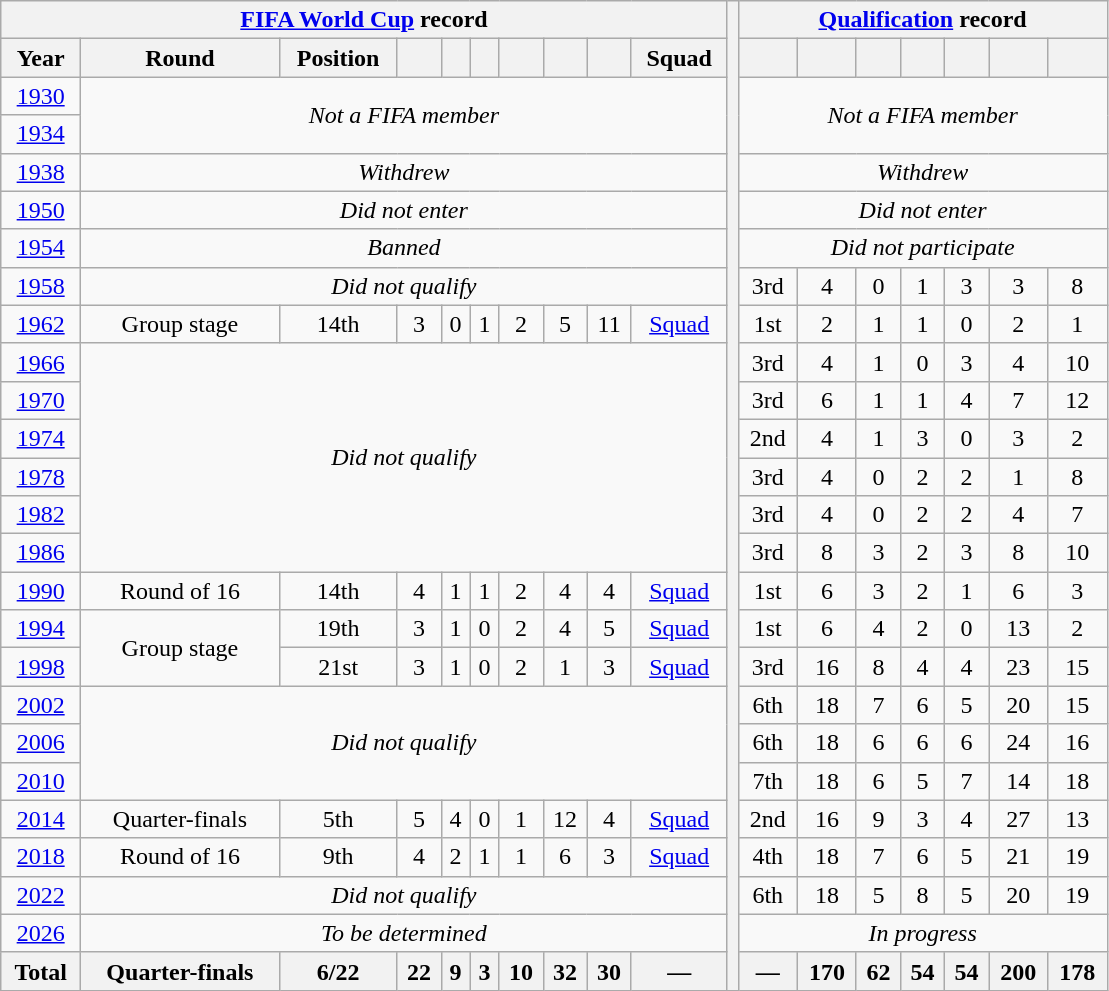<table class="wikitable" style="text-align: center;">
<tr>
<th colspan=10><a href='#'>FIFA World Cup</a> record</th>
<th width=1% rowspan=26></th>
<th colspan=7><a href='#'>Qualification</a> record</th>
</tr>
<tr>
<th>Year</th>
<th>Round</th>
<th>Position</th>
<th></th>
<th></th>
<th></th>
<th></th>
<th></th>
<th></th>
<th>Squad</th>
<th></th>
<th></th>
<th></th>
<th></th>
<th></th>
<th></th>
<th></th>
</tr>
<tr>
<td> <a href='#'>1930</a></td>
<td colspan=9 rowspan=2><em>Not a FIFA member</em></td>
<td colspan=7 rowspan=2><em>Not a FIFA member</em></td>
</tr>
<tr>
<td> <a href='#'>1934</a></td>
</tr>
<tr>
<td> <a href='#'>1938</a></td>
<td colspan=9><em>Withdrew</em></td>
<td colspan=7><em>Withdrew</em></td>
</tr>
<tr>
<td> <a href='#'>1950</a></td>
<td colspan=9><em>Did not enter</em></td>
<td colspan=7><em>Did not enter</em></td>
</tr>
<tr>
<td> <a href='#'>1954</a></td>
<td colspan=9><em>Banned</em></td>
<td colspan=7><em>Did not participate</em></td>
</tr>
<tr>
<td> <a href='#'>1958</a></td>
<td colspan=9><em>Did not qualify</em></td>
<td>3rd</td>
<td>4</td>
<td>0</td>
<td>1</td>
<td>3</td>
<td>3</td>
<td>8</td>
</tr>
<tr>
<td> <a href='#'>1962</a></td>
<td>Group stage</td>
<td>14th</td>
<td>3</td>
<td>0</td>
<td>1</td>
<td>2</td>
<td>5</td>
<td>11</td>
<td><a href='#'>Squad</a></td>
<td>1st</td>
<td>2</td>
<td>1</td>
<td>1</td>
<td>0</td>
<td>2</td>
<td>1</td>
</tr>
<tr>
<td> <a href='#'>1966</a></td>
<td colspan=9 rowspan=6><em>Did not qualify</em></td>
<td>3rd</td>
<td>4</td>
<td>1</td>
<td>0</td>
<td>3</td>
<td>4</td>
<td>10</td>
</tr>
<tr>
<td> <a href='#'>1970</a></td>
<td>3rd</td>
<td>6</td>
<td>1</td>
<td>1</td>
<td>4</td>
<td>7</td>
<td>12</td>
</tr>
<tr>
<td> <a href='#'>1974</a></td>
<td>2nd</td>
<td>4</td>
<td>1</td>
<td>3</td>
<td>0</td>
<td>3</td>
<td>2</td>
</tr>
<tr>
<td> <a href='#'>1978</a></td>
<td>3rd</td>
<td>4</td>
<td>0</td>
<td>2</td>
<td>2</td>
<td>1</td>
<td>8</td>
</tr>
<tr>
<td> <a href='#'>1982</a></td>
<td>3rd</td>
<td>4</td>
<td>0</td>
<td>2</td>
<td>2</td>
<td>4</td>
<td>7</td>
</tr>
<tr>
<td> <a href='#'>1986</a></td>
<td>3rd</td>
<td>8</td>
<td>3</td>
<td>2</td>
<td>3</td>
<td>8</td>
<td>10</td>
</tr>
<tr>
<td> <a href='#'>1990</a></td>
<td>Round of 16</td>
<td>14th</td>
<td>4</td>
<td>1</td>
<td>1</td>
<td>2</td>
<td>4</td>
<td>4</td>
<td><a href='#'>Squad</a></td>
<td>1st</td>
<td>6</td>
<td>3</td>
<td>2</td>
<td>1</td>
<td>6</td>
<td>3</td>
</tr>
<tr>
<td> <a href='#'>1994</a></td>
<td rowspan=2>Group stage</td>
<td>19th</td>
<td>3</td>
<td>1</td>
<td>0</td>
<td>2</td>
<td>4</td>
<td>5</td>
<td><a href='#'>Squad</a></td>
<td>1st</td>
<td>6</td>
<td>4</td>
<td>2</td>
<td>0</td>
<td>13</td>
<td>2</td>
</tr>
<tr>
<td> <a href='#'>1998</a></td>
<td>21st</td>
<td>3</td>
<td>1</td>
<td>0</td>
<td>2</td>
<td>1</td>
<td>3</td>
<td><a href='#'>Squad</a></td>
<td>3rd</td>
<td>16</td>
<td>8</td>
<td>4</td>
<td>4</td>
<td>23</td>
<td>15</td>
</tr>
<tr>
<td>  <a href='#'>2002</a></td>
<td colspan=9 rowspan=3><em>Did not qualify</em></td>
<td>6th</td>
<td>18</td>
<td>7</td>
<td>6</td>
<td>5</td>
<td>20</td>
<td>15</td>
</tr>
<tr>
<td> <a href='#'>2006</a></td>
<td>6th</td>
<td>18</td>
<td>6</td>
<td>6</td>
<td>6</td>
<td>24</td>
<td>16</td>
</tr>
<tr>
<td> <a href='#'>2010</a></td>
<td>7th</td>
<td>18</td>
<td>6</td>
<td>5</td>
<td>7</td>
<td>14</td>
<td>18</td>
</tr>
<tr>
<td> <a href='#'>2014</a></td>
<td>Quarter-finals</td>
<td>5th</td>
<td>5</td>
<td>4</td>
<td>0</td>
<td>1</td>
<td>12</td>
<td>4</td>
<td><a href='#'>Squad</a></td>
<td>2nd</td>
<td>16</td>
<td>9</td>
<td>3</td>
<td>4</td>
<td>27</td>
<td>13</td>
</tr>
<tr>
<td> <a href='#'>2018</a></td>
<td>Round of 16</td>
<td>9th</td>
<td>4</td>
<td>2</td>
<td>1</td>
<td>1</td>
<td>6</td>
<td>3</td>
<td><a href='#'>Squad</a></td>
<td>4th</td>
<td>18</td>
<td>7</td>
<td>6</td>
<td>5</td>
<td>21</td>
<td>19</td>
</tr>
<tr>
<td> <a href='#'>2022</a></td>
<td colspan=9><em>Did not qualify</em></td>
<td>6th</td>
<td>18</td>
<td>5</td>
<td>8</td>
<td>5</td>
<td>20</td>
<td>19</td>
</tr>
<tr>
<td>   <a href='#'>2026</a></td>
<td colspan=9><em>To be determined</em></td>
<td colspan=7><em>In progress</em></td>
</tr>
<tr>
<th>Total</th>
<th>Quarter-finals</th>
<th>6/22</th>
<th>22</th>
<th>9</th>
<th>3</th>
<th>10</th>
<th>32</th>
<th>30</th>
<th>—</th>
<th>—</th>
<th>170</th>
<th>62</th>
<th>54</th>
<th>54</th>
<th>200</th>
<th>178</th>
</tr>
</table>
